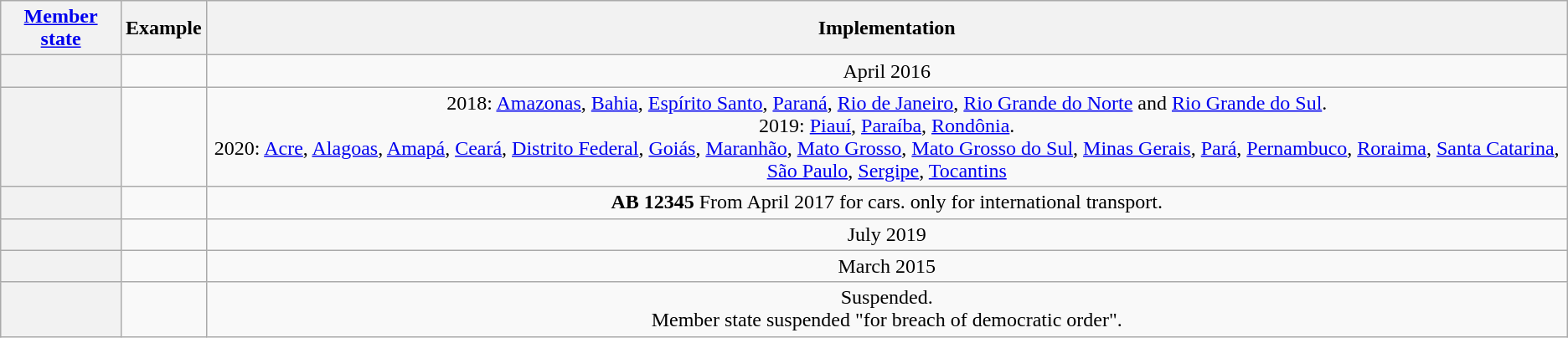<table class="wikitable" style="text-align:center">
<tr>
<th><a href='#'>Member state</a></th>
<th>Example</th>
<th>Implementation</th>
</tr>
<tr>
<td style="background:#F2F2F2; text-align:left"><strong></strong></td>
<td></td>
<td>April 2016</td>
</tr>
<tr>
<td style="background:#F2F2F2; text-align:left"><strong></strong></td>
<td></td>
<td>2018: <a href='#'>Amazonas</a>, <a href='#'>Bahia</a>, <a href='#'>Espírito Santo</a>, <a href='#'>Paraná</a>, <a href='#'>Rio de Janeiro</a>, <a href='#'>Rio Grande do Norte</a> and <a href='#'>Rio Grande do Sul</a>. <br>2019: <a href='#'>Piauí</a>, <a href='#'>Paraíba</a>, <a href='#'>Rondônia</a>.<br>2020: <a href='#'>Acre</a>, <a href='#'>Alagoas</a>, <a href='#'>Amapá</a>, <a href='#'>Ceará</a>, <a href='#'>Distrito Federal</a>, <a href='#'>Goiás</a>, <a href='#'>Maranhão</a>, <a href='#'>Mato Grosso</a>, <a href='#'>Mato Grosso do Sul</a>, <a href='#'>Minas Gerais</a>, <a href='#'>Pará</a>, <a href='#'>Pernambuco</a>, <a href='#'>Roraima</a>, <a href='#'>Santa Catarina</a>, <a href='#'>São Paulo</a>, <a href='#'>Sergipe</a>, <a href='#'>Tocantins</a></td>
</tr>
<tr>
<td style="background:#F2F2F2; text-align:left"><strong></strong></td>
<td></td>
<td><strong>AB 12345</strong> From April 2017 for cars. only for international transport.</td>
</tr>
<tr>
<td style="background:#F2F2F2; text-align:left"><strong></strong></td>
<td></td>
<td>July 2019</td>
</tr>
<tr>
<td style="background:#F2F2F2; text-align:left"><strong></strong></td>
<td></td>
<td>March 2015</td>
</tr>
<tr>
<td style="background:#F2F2F2; text-align:left"><strong></strong></td>
<td></td>
<td>Suspended.<br>Member state suspended "for breach of democratic order".</td>
</tr>
</table>
